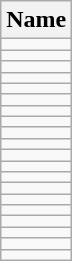<table class="wikitable">
<tr>
<th>Name</th>
</tr>
<tr>
<td></td>
</tr>
<tr>
<td></td>
</tr>
<tr>
<td></td>
</tr>
<tr>
<td></td>
</tr>
<tr>
<td></td>
</tr>
<tr>
<td></td>
</tr>
<tr>
<td></td>
</tr>
<tr>
<td></td>
</tr>
<tr>
<td></td>
</tr>
<tr>
<td></td>
</tr>
<tr>
<td></td>
</tr>
<tr>
<td></td>
</tr>
<tr>
<td></td>
</tr>
<tr>
<td></td>
</tr>
<tr>
<td></td>
</tr>
<tr>
<td></td>
</tr>
<tr>
<td></td>
</tr>
<tr>
<td></td>
</tr>
<tr>
<td></td>
</tr>
<tr>
<td></td>
</tr>
</table>
